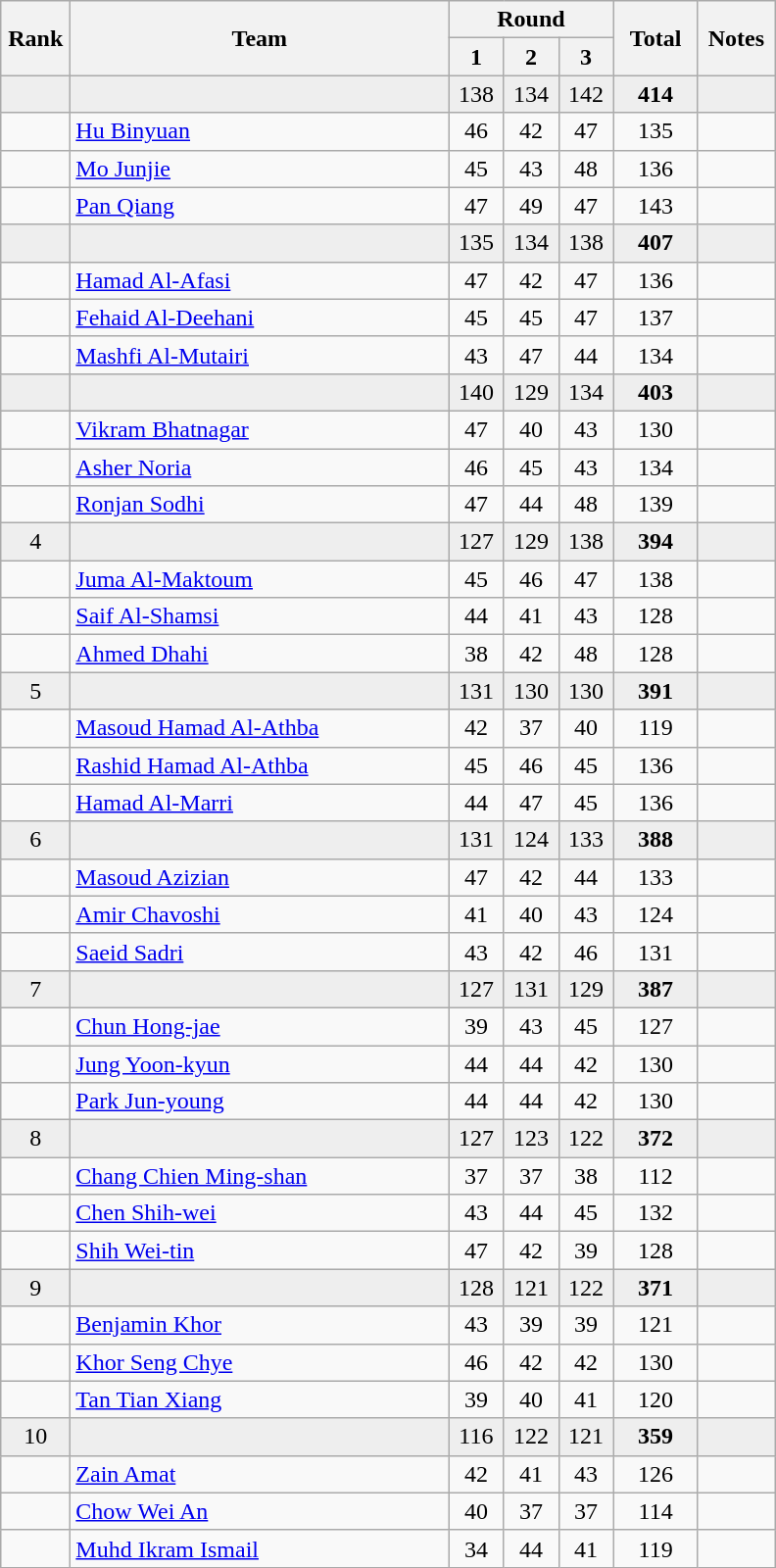<table class="wikitable" style="text-align:center">
<tr>
<th rowspan=2 width=40>Rank</th>
<th rowspan=2 width=250>Team</th>
<th colspan=3>Round</th>
<th rowspan=2 width=50>Total</th>
<th rowspan=2 width=45>Notes</th>
</tr>
<tr>
<th width=30>1</th>
<th width=30>2</th>
<th width=30>3</th>
</tr>
<tr bgcolor=eeeeee>
<td></td>
<td align=left></td>
<td>138</td>
<td>134</td>
<td>142</td>
<td><strong>414</strong></td>
<td></td>
</tr>
<tr>
<td></td>
<td align=left><a href='#'>Hu Binyuan</a></td>
<td>46</td>
<td>42</td>
<td>47</td>
<td>135</td>
<td></td>
</tr>
<tr>
<td></td>
<td align=left><a href='#'>Mo Junjie</a></td>
<td>45</td>
<td>43</td>
<td>48</td>
<td>136</td>
<td></td>
</tr>
<tr>
<td></td>
<td align=left><a href='#'>Pan Qiang</a></td>
<td>47</td>
<td>49</td>
<td>47</td>
<td>143</td>
<td></td>
</tr>
<tr bgcolor=eeeeee>
<td></td>
<td align=left></td>
<td>135</td>
<td>134</td>
<td>138</td>
<td><strong>407</strong></td>
<td></td>
</tr>
<tr>
<td></td>
<td align=left><a href='#'>Hamad Al-Afasi</a></td>
<td>47</td>
<td>42</td>
<td>47</td>
<td>136</td>
<td></td>
</tr>
<tr>
<td></td>
<td align=left><a href='#'>Fehaid Al-Deehani</a></td>
<td>45</td>
<td>45</td>
<td>47</td>
<td>137</td>
<td></td>
</tr>
<tr>
<td></td>
<td align=left><a href='#'>Mashfi Al-Mutairi</a></td>
<td>43</td>
<td>47</td>
<td>44</td>
<td>134</td>
<td></td>
</tr>
<tr bgcolor=eeeeee>
<td></td>
<td align=left></td>
<td>140</td>
<td>129</td>
<td>134</td>
<td><strong>403</strong></td>
<td></td>
</tr>
<tr>
<td></td>
<td align=left><a href='#'>Vikram Bhatnagar</a></td>
<td>47</td>
<td>40</td>
<td>43</td>
<td>130</td>
<td></td>
</tr>
<tr>
<td></td>
<td align=left><a href='#'>Asher Noria</a></td>
<td>46</td>
<td>45</td>
<td>43</td>
<td>134</td>
<td></td>
</tr>
<tr>
<td></td>
<td align=left><a href='#'>Ronjan Sodhi</a></td>
<td>47</td>
<td>44</td>
<td>48</td>
<td>139</td>
<td></td>
</tr>
<tr bgcolor=eeeeee>
<td>4</td>
<td align=left></td>
<td>127</td>
<td>129</td>
<td>138</td>
<td><strong>394</strong></td>
<td></td>
</tr>
<tr>
<td></td>
<td align=left><a href='#'>Juma Al-Maktoum</a></td>
<td>45</td>
<td>46</td>
<td>47</td>
<td>138</td>
<td></td>
</tr>
<tr>
<td></td>
<td align=left><a href='#'>Saif Al-Shamsi</a></td>
<td>44</td>
<td>41</td>
<td>43</td>
<td>128</td>
<td></td>
</tr>
<tr>
<td></td>
<td align=left><a href='#'>Ahmed Dhahi</a></td>
<td>38</td>
<td>42</td>
<td>48</td>
<td>128</td>
<td></td>
</tr>
<tr bgcolor=eeeeee>
<td>5</td>
<td align=left></td>
<td>131</td>
<td>130</td>
<td>130</td>
<td><strong>391</strong></td>
<td></td>
</tr>
<tr>
<td></td>
<td align=left><a href='#'>Masoud Hamad Al-Athba</a></td>
<td>42</td>
<td>37</td>
<td>40</td>
<td>119</td>
<td></td>
</tr>
<tr>
<td></td>
<td align=left><a href='#'>Rashid Hamad Al-Athba</a></td>
<td>45</td>
<td>46</td>
<td>45</td>
<td>136</td>
<td></td>
</tr>
<tr>
<td></td>
<td align=left><a href='#'>Hamad Al-Marri</a></td>
<td>44</td>
<td>47</td>
<td>45</td>
<td>136</td>
<td></td>
</tr>
<tr bgcolor=eeeeee>
<td>6</td>
<td align=left></td>
<td>131</td>
<td>124</td>
<td>133</td>
<td><strong>388</strong></td>
<td></td>
</tr>
<tr>
<td></td>
<td align=left><a href='#'>Masoud Azizian</a></td>
<td>47</td>
<td>42</td>
<td>44</td>
<td>133</td>
<td></td>
</tr>
<tr>
<td></td>
<td align=left><a href='#'>Amir Chavoshi</a></td>
<td>41</td>
<td>40</td>
<td>43</td>
<td>124</td>
<td></td>
</tr>
<tr>
<td></td>
<td align=left><a href='#'>Saeid Sadri</a></td>
<td>43</td>
<td>42</td>
<td>46</td>
<td>131</td>
<td></td>
</tr>
<tr bgcolor=eeeeee>
<td>7</td>
<td align=left></td>
<td>127</td>
<td>131</td>
<td>129</td>
<td><strong>387</strong></td>
<td></td>
</tr>
<tr>
<td></td>
<td align=left><a href='#'>Chun Hong-jae</a></td>
<td>39</td>
<td>43</td>
<td>45</td>
<td>127</td>
<td></td>
</tr>
<tr>
<td></td>
<td align=left><a href='#'>Jung Yoon-kyun</a></td>
<td>44</td>
<td>44</td>
<td>42</td>
<td>130</td>
<td></td>
</tr>
<tr>
<td></td>
<td align=left><a href='#'>Park Jun-young</a></td>
<td>44</td>
<td>44</td>
<td>42</td>
<td>130</td>
<td></td>
</tr>
<tr bgcolor=eeeeee>
<td>8</td>
<td align=left></td>
<td>127</td>
<td>123</td>
<td>122</td>
<td><strong>372</strong></td>
<td></td>
</tr>
<tr>
<td></td>
<td align=left><a href='#'>Chang Chien Ming-shan</a></td>
<td>37</td>
<td>37</td>
<td>38</td>
<td>112</td>
<td></td>
</tr>
<tr>
<td></td>
<td align=left><a href='#'>Chen Shih-wei</a></td>
<td>43</td>
<td>44</td>
<td>45</td>
<td>132</td>
<td></td>
</tr>
<tr>
<td></td>
<td align=left><a href='#'>Shih Wei-tin</a></td>
<td>47</td>
<td>42</td>
<td>39</td>
<td>128</td>
<td></td>
</tr>
<tr bgcolor=eeeeee>
<td>9</td>
<td align=left></td>
<td>128</td>
<td>121</td>
<td>122</td>
<td><strong>371</strong></td>
<td></td>
</tr>
<tr>
<td></td>
<td align=left><a href='#'>Benjamin Khor</a></td>
<td>43</td>
<td>39</td>
<td>39</td>
<td>121</td>
<td></td>
</tr>
<tr>
<td></td>
<td align=left><a href='#'>Khor Seng Chye</a></td>
<td>46</td>
<td>42</td>
<td>42</td>
<td>130</td>
<td></td>
</tr>
<tr>
<td></td>
<td align=left><a href='#'>Tan Tian Xiang</a></td>
<td>39</td>
<td>40</td>
<td>41</td>
<td>120</td>
<td></td>
</tr>
<tr bgcolor=eeeeee>
<td>10</td>
<td align=left></td>
<td>116</td>
<td>122</td>
<td>121</td>
<td><strong>359</strong></td>
<td></td>
</tr>
<tr>
<td></td>
<td align=left><a href='#'>Zain Amat</a></td>
<td>42</td>
<td>41</td>
<td>43</td>
<td>126</td>
<td></td>
</tr>
<tr>
<td></td>
<td align=left><a href='#'>Chow Wei An</a></td>
<td>40</td>
<td>37</td>
<td>37</td>
<td>114</td>
<td></td>
</tr>
<tr>
<td></td>
<td align=left><a href='#'>Muhd Ikram Ismail</a></td>
<td>34</td>
<td>44</td>
<td>41</td>
<td>119</td>
<td></td>
</tr>
</table>
